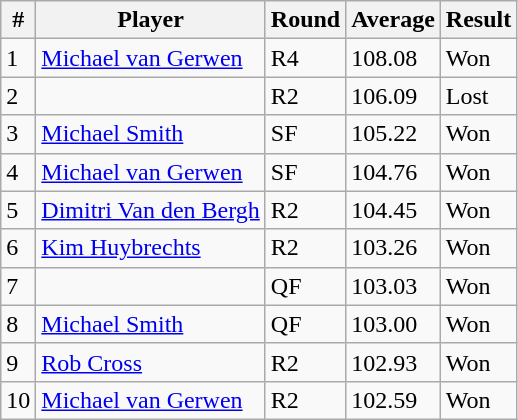<table class ="wikitable sortable">
<tr>
<th>#</th>
<th>Player</th>
<th>Round</th>
<th>Average</th>
<th>Result</th>
</tr>
<tr>
<td>1</td>
<td> <a href='#'>Michael van Gerwen</a></td>
<td>R4</td>
<td>108.08</td>
<td>Won</td>
</tr>
<tr>
<td>2</td>
<td></td>
<td>R2</td>
<td>106.09</td>
<td>Lost</td>
</tr>
<tr>
<td>3</td>
<td> <a href='#'>Michael Smith</a></td>
<td>SF</td>
<td>105.22</td>
<td>Won</td>
</tr>
<tr>
<td>4</td>
<td> <a href='#'>Michael van Gerwen</a></td>
<td>SF</td>
<td>104.76</td>
<td>Won</td>
</tr>
<tr>
<td>5</td>
<td> <a href='#'>Dimitri Van den Bergh</a></td>
<td>R2</td>
<td>104.45</td>
<td>Won</td>
</tr>
<tr>
<td>6</td>
<td> <a href='#'>Kim Huybrechts</a></td>
<td>R2</td>
<td>103.26</td>
<td>Won</td>
</tr>
<tr>
<td>7</td>
<td></td>
<td>QF</td>
<td>103.03</td>
<td>Won</td>
</tr>
<tr>
<td>8</td>
<td> <a href='#'>Michael Smith</a></td>
<td>QF</td>
<td>103.00</td>
<td>Won</td>
</tr>
<tr>
<td>9</td>
<td> <a href='#'>Rob Cross</a></td>
<td>R2</td>
<td>102.93</td>
<td>Won</td>
</tr>
<tr>
<td>10</td>
<td> <a href='#'>Michael van Gerwen</a></td>
<td>R2</td>
<td>102.59</td>
<td>Won</td>
</tr>
</table>
